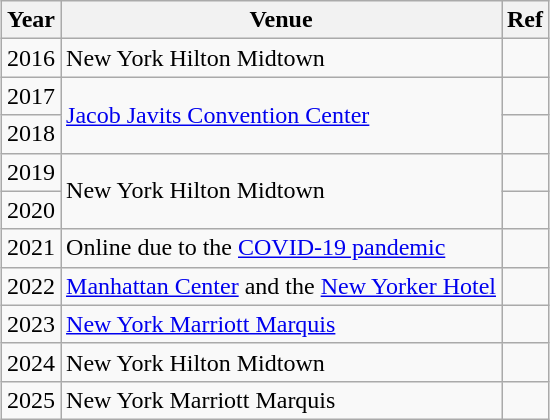<table class="wikitable" style="margin: auto">
<tr>
<th>Year</th>
<th>Venue</th>
<th>Ref</th>
</tr>
<tr>
<td>2016</td>
<td>New York Hilton Midtown</td>
<td></td>
</tr>
<tr>
<td>2017</td>
<td rowspan=2><a href='#'>Jacob Javits Convention Center</a></td>
<td></td>
</tr>
<tr>
<td>2018</td>
<td></td>
</tr>
<tr>
<td>2019</td>
<td rowspan=2>New York Hilton Midtown</td>
<td></td>
</tr>
<tr>
<td>2020</td>
<td></td>
</tr>
<tr>
<td>2021</td>
<td>Online due to the <a href='#'>COVID-19 pandemic</a></td>
<td></td>
</tr>
<tr>
<td>2022</td>
<td><a href='#'>Manhattan Center</a> and the <a href='#'>New Yorker Hotel</a></td>
<td></td>
</tr>
<tr>
<td>2023</td>
<td><a href='#'>New York Marriott Marquis</a></td>
<td></td>
</tr>
<tr>
<td>2024</td>
<td>New York Hilton Midtown</td>
<td></td>
</tr>
<tr>
<td>2025</td>
<td>New York Marriott Marquis</td>
<td></td>
</tr>
</table>
